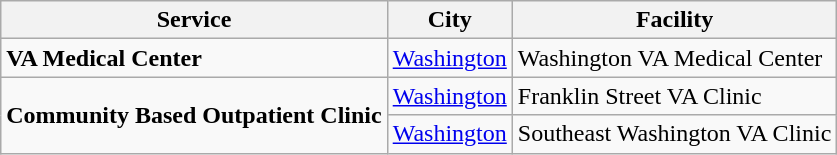<table class="wikitable">
<tr>
<th>Service</th>
<th>City</th>
<th>Facility</th>
</tr>
<tr>
<td><strong>VA Medical Center</strong></td>
<td><a href='#'>Washington</a></td>
<td>Washington VA Medical Center</td>
</tr>
<tr>
<td rowspan=2><strong>Community Based Outpatient Clinic</strong></td>
<td><a href='#'>Washington</a></td>
<td>Franklin Street VA Clinic</td>
</tr>
<tr>
<td><a href='#'>Washington</a></td>
<td>Southeast Washington VA Clinic</td>
</tr>
</table>
